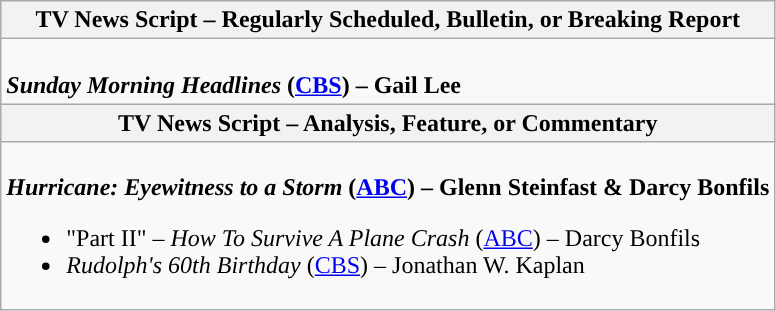<table class=wikitable style="width=100%">
<tr>
<th colspan="2" style="background:">TV News Script – Regularly Scheduled, Bulletin, or Breaking Report</th>
</tr>
<tr>
<td colspan="2" style="vertical-align:top;"><br><strong> <em>Sunday Morning Headlines</em> (<a href='#'>CBS</a>) – Gail Lee</strong></td>
</tr>
<tr>
<th colspan="2" style="background:">TV News Script – Analysis, Feature, or Commentary</th>
</tr>
<tr>
<td colspan="2" style="vertical-align:top;"><br><strong> <em>Hurricane: Eyewitness to a Storm</em> (<a href='#'>ABC</a>) – Glenn Steinfast & Darcy Bonfils</strong><ul><li>"Part II" – <em>How To Survive A Plane Crash</em> (<a href='#'>ABC</a>) – Darcy Bonfils</li><li><em>Rudolph's 60th Birthday</em> (<a href='#'>CBS</a>) – Jonathan W. Kaplan</li></ul></td>
</tr>
</table>
